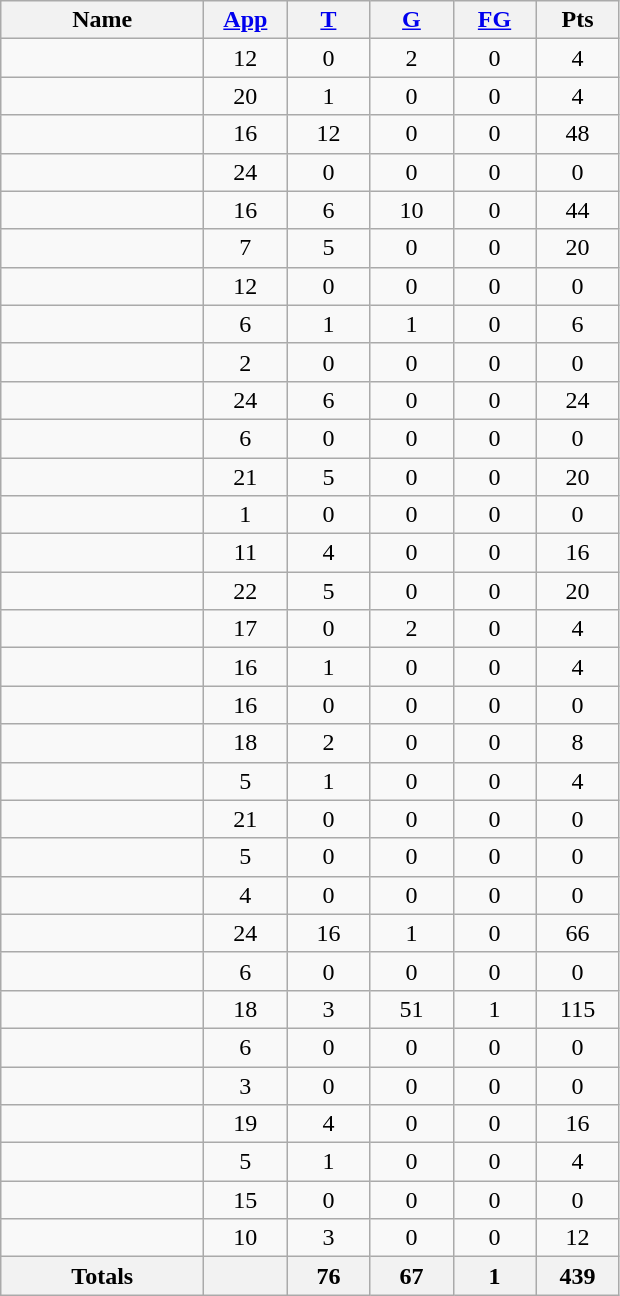<table class="wikitable sortable" style="text-align: center;">
<tr>
<th style="width:8em">Name</th>
<th style="width:3em"><a href='#'>App</a></th>
<th style="width:3em"><a href='#'>T</a></th>
<th style="width:3em"><a href='#'>G</a></th>
<th style="width:3em"><a href='#'>FG</a></th>
<th style="width:3em">Pts</th>
</tr>
<tr>
<td style="text-align:left;"></td>
<td>12</td>
<td>0</td>
<td>2</td>
<td>0</td>
<td>4</td>
</tr>
<tr>
<td style="text-align:left;"></td>
<td>20</td>
<td>1</td>
<td>0</td>
<td>0</td>
<td>4</td>
</tr>
<tr>
<td style="text-align:left;"></td>
<td>16</td>
<td>12</td>
<td>0</td>
<td>0</td>
<td>48</td>
</tr>
<tr>
<td style="text-align:left;"></td>
<td>24</td>
<td>0</td>
<td>0</td>
<td>0</td>
<td>0</td>
</tr>
<tr>
<td style="text-align:left;"></td>
<td>16</td>
<td>6</td>
<td>10</td>
<td>0</td>
<td>44</td>
</tr>
<tr>
<td style="text-align:left;"></td>
<td>7</td>
<td>5</td>
<td>0</td>
<td>0</td>
<td>20</td>
</tr>
<tr>
<td style="text-align:left;"></td>
<td>12</td>
<td>0</td>
<td>0</td>
<td>0</td>
<td>0</td>
</tr>
<tr>
<td style="text-align:left;"></td>
<td>6</td>
<td>1</td>
<td>1</td>
<td>0</td>
<td>6</td>
</tr>
<tr>
<td style="text-align:left;"></td>
<td>2</td>
<td>0</td>
<td>0</td>
<td>0</td>
<td>0</td>
</tr>
<tr>
<td style="text-align:left;"></td>
<td>24</td>
<td>6</td>
<td>0</td>
<td>0</td>
<td>24</td>
</tr>
<tr>
<td style="text-align:left;"></td>
<td>6</td>
<td>0</td>
<td>0</td>
<td>0</td>
<td>0</td>
</tr>
<tr>
<td style="text-align:left;"></td>
<td>21</td>
<td>5</td>
<td>0</td>
<td>0</td>
<td>20</td>
</tr>
<tr>
<td style="text-align:left;"></td>
<td>1</td>
<td>0</td>
<td>0</td>
<td>0</td>
<td>0</td>
</tr>
<tr>
<td style="text-align:left;"></td>
<td>11</td>
<td>4</td>
<td>0</td>
<td>0</td>
<td>16</td>
</tr>
<tr>
<td style="text-align:left;"></td>
<td>22</td>
<td>5</td>
<td>0</td>
<td>0</td>
<td>20</td>
</tr>
<tr>
<td style="text-align:left;"></td>
<td>17</td>
<td>0</td>
<td>2</td>
<td>0</td>
<td>4</td>
</tr>
<tr>
<td style="text-align:left;"></td>
<td>16</td>
<td>1</td>
<td>0</td>
<td>0</td>
<td>4</td>
</tr>
<tr>
<td style="text-align:left;"></td>
<td>16</td>
<td>0</td>
<td>0</td>
<td>0</td>
<td>0</td>
</tr>
<tr>
<td style="text-align:left;"></td>
<td>18</td>
<td>2</td>
<td>0</td>
<td>0</td>
<td>8</td>
</tr>
<tr>
<td style="text-align:left;"></td>
<td>5</td>
<td>1</td>
<td>0</td>
<td>0</td>
<td>4</td>
</tr>
<tr>
<td style="text-align:left;"></td>
<td>21</td>
<td>0</td>
<td>0</td>
<td>0</td>
<td>0</td>
</tr>
<tr>
<td style="text-align:left;"></td>
<td>5</td>
<td>0</td>
<td>0</td>
<td>0</td>
<td>0</td>
</tr>
<tr>
<td style="text-align:left;"></td>
<td>4</td>
<td>0</td>
<td>0</td>
<td>0</td>
<td>0</td>
</tr>
<tr>
<td style="text-align:left;"></td>
<td>24</td>
<td>16</td>
<td>1</td>
<td>0</td>
<td>66</td>
</tr>
<tr>
<td style="text-align:left;"></td>
<td>6</td>
<td>0</td>
<td>0</td>
<td>0</td>
<td>0</td>
</tr>
<tr>
<td style="text-align:left;"></td>
<td>18</td>
<td>3</td>
<td>51</td>
<td>1</td>
<td>115</td>
</tr>
<tr>
<td style="text-align:left;"></td>
<td>6</td>
<td>0</td>
<td>0</td>
<td>0</td>
<td>0</td>
</tr>
<tr>
<td style="text-align:left;"></td>
<td>3</td>
<td>0</td>
<td>0</td>
<td>0</td>
<td>0</td>
</tr>
<tr>
<td style="text-align:left;"></td>
<td>19</td>
<td>4</td>
<td>0</td>
<td>0</td>
<td>16</td>
</tr>
<tr>
<td style="text-align:left;"></td>
<td>5</td>
<td>1</td>
<td>0</td>
<td>0</td>
<td>4</td>
</tr>
<tr>
<td style="text-align:left;"></td>
<td>15</td>
<td>0</td>
<td>0</td>
<td>0</td>
<td>0</td>
</tr>
<tr>
<td style="text-align:left;"></td>
<td>10</td>
<td>3</td>
<td>0</td>
<td>0</td>
<td>12</td>
</tr>
<tr class="sortbottom">
<th>Totals</th>
<th></th>
<th>76</th>
<th>67</th>
<th>1</th>
<th>439</th>
</tr>
</table>
